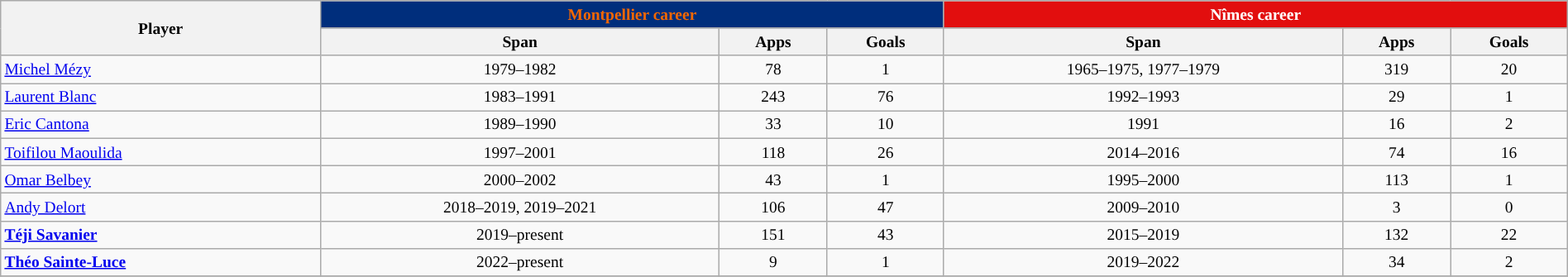<table class="wikitable sortable" style="text-align: center; width: 100%; font-size: 13px">
<tr>
<th rowspan="2" scope="col">Player</th>
<th colspan="3" scope="col" style="background:#002e7c; color:#f56701">Montpellier career</th>
<th colspan="3" scope="col" style="background:#e20e0e; color:#fff">Nîmes career</th>
</tr>
<tr>
<th scope="col">Span</th>
<th scope="col">Apps</th>
<th scope="col">Goals</th>
<th scope="col">Span</th>
<th scope="col">Apps</th>
<th scope="col">Goals</th>
</tr>
<tr>
<td style="text-align: left;"> <a href='#'>Michel Mézy</a></td>
<td>1979–1982</td>
<td>78</td>
<td>1</td>
<td>1965–1975, 1977–1979</td>
<td>319</td>
<td>20</td>
</tr>
<tr>
<td style="text-align: left;"> <a href='#'>Laurent Blanc</a></td>
<td>1983–1991</td>
<td>243</td>
<td>76</td>
<td>1992–1993</td>
<td>29</td>
<td>1</td>
</tr>
<tr>
<td style="text-align: left;"> <a href='#'>Eric Cantona</a></td>
<td>1989–1990</td>
<td>33</td>
<td>10</td>
<td>1991</td>
<td>16</td>
<td>2</td>
</tr>
<tr>
<td style="text-align: left;"> <a href='#'>Toifilou Maoulida</a></td>
<td>1997–2001</td>
<td>118</td>
<td>26</td>
<td>2014–2016</td>
<td>74</td>
<td>16</td>
</tr>
<tr>
<td style="text-align: left;"> <a href='#'>Omar Belbey</a></td>
<td>2000–2002</td>
<td>43</td>
<td>1</td>
<td>1995–2000</td>
<td>113</td>
<td>1</td>
</tr>
<tr>
<td style="text-align: left;"> <a href='#'>Andy Delort</a></td>
<td>2018–2019, 2019–2021</td>
<td>106</td>
<td>47</td>
<td>2009–2010</td>
<td>3</td>
<td>0</td>
</tr>
<tr>
<td style="text-align: left;"> <strong><a href='#'>Téji Savanier</a></strong></td>
<td>2019–present</td>
<td>151</td>
<td>43</td>
<td>2015–2019</td>
<td>132</td>
<td>22</td>
</tr>
<tr>
<td style="text-align: left;"> <strong><a href='#'>Théo Sainte-Luce</a></strong></td>
<td>2022–present</td>
<td>9</td>
<td>1</td>
<td>2019–2022</td>
<td>34</td>
<td>2</td>
</tr>
<tr>
</tr>
</table>
